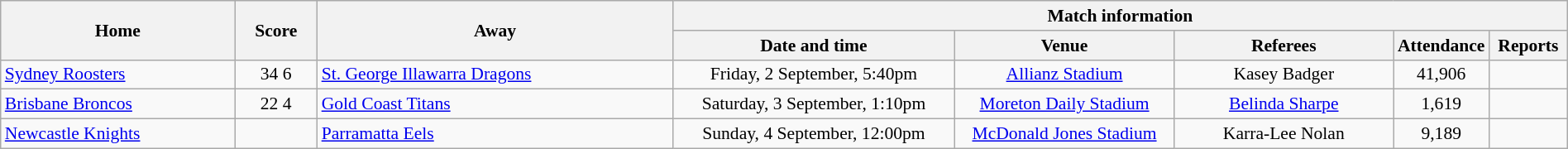<table class="wikitable" width="100%" style="border-collapse:collapse; font-size:90%; text-align:center;">
<tr>
<th rowspan="2">Home</th>
<th rowspan="2" text-align:center;>Score</th>
<th rowspan="2">Away</th>
<th colspan="6">Match information</th>
</tr>
<tr>
<th width="18%">Date and time</th>
<th width="14%">Venue</th>
<th width="14%">Referees</th>
<th width="5%">Attendance</th>
<th width="5%">Reports</th>
</tr>
<tr>
<td align="left"> <a href='#'>Sydney Roosters</a></td>
<td>34  6</td>
<td align="left"> <a href='#'>St. George Illawarra Dragons</a></td>
<td>Friday, 2 September, 5:40pm</td>
<td><a href='#'>Allianz Stadium</a></td>
<td>Kasey Badger</td>
<td>41,906</td>
<td></td>
</tr>
<tr>
<td align="left"> <a href='#'>Brisbane Broncos</a></td>
<td>22  4</td>
<td align="left"> <a href='#'>Gold Coast Titans</a></td>
<td>Saturday, 3 September, 1:10pm</td>
<td><a href='#'>Moreton Daily Stadium</a></td>
<td><a href='#'>Belinda Sharpe</a></td>
<td>1,619</td>
<td></td>
</tr>
<tr>
<td align="left"> <a href='#'>Newcastle Knights</a></td>
<td></td>
<td align="left"> <a href='#'>Parramatta Eels</a></td>
<td>Sunday, 4 September, 12:00pm</td>
<td><a href='#'>McDonald Jones Stadium</a></td>
<td>Karra-Lee Nolan</td>
<td>9,189</td>
<td></td>
</tr>
</table>
